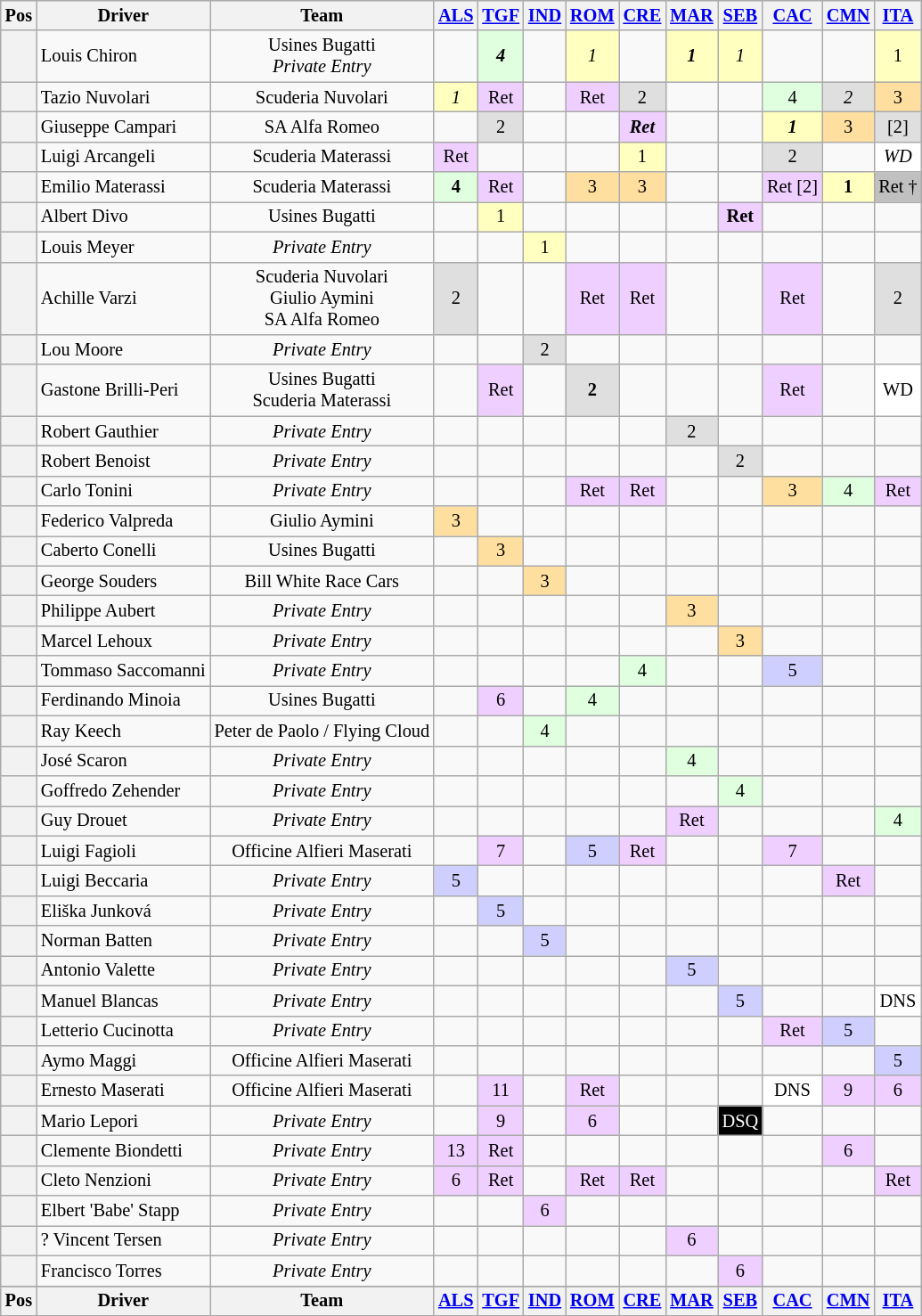<table class="wikitable" style="font-size: 85%; text-align:center">
<tr valign="top">
<th valign="middle">Pos</th>
<th valign="middle">Driver</th>
<th valign="middle">Team</th>
<th><a href='#'>ALS</a><br></th>
<th><a href='#'>TGF</a><br></th>
<th><a href='#'>IND</a><br></th>
<th><a href='#'>ROM</a><br></th>
<th><a href='#'>CRE</a><br></th>
<th><a href='#'>MAR</a><br></th>
<th><a href='#'>SEB</a><br></th>
<th><a href='#'>CAC</a><br></th>
<th><a href='#'>CMN</a><br></th>
<th><a href='#'>ITA</a><br></th>
</tr>
<tr>
<th></th>
<td align="left"> Louis Chiron</td>
<td>Usines Bugatti<br><em>Private Entry</em></td>
<td></td>
<td style="background:#dfffdf;"><strong><em>4</em></strong></td>
<td></td>
<td style="background:#ffffbf;"><em>1</em></td>
<td></td>
<td style="background:#ffffbf;"><strong><em>1</em></strong></td>
<td style="background:#ffffbf;"><em>1</em></td>
<td></td>
<td></td>
<td style="background:#ffffbf;">1</td>
</tr>
<tr>
<th></th>
<td align="left"> Tazio Nuvolari</td>
<td>Scuderia Nuvolari</td>
<td style="background:#ffffbf;"><em>1</em></td>
<td style="background:#efcfff;">Ret</td>
<td></td>
<td style="background:#efcfff;">Ret</td>
<td style="background:#dfdfdf;">2</td>
<td></td>
<td></td>
<td style="background:#dfffdf;">4</td>
<td style="background:#dfdfdf;"><em>2</em></td>
<td style="background:#ffdf9f;">3</td>
</tr>
<tr>
<th></th>
<td align="left"> Giuseppe Campari</td>
<td>SA Alfa Romeo</td>
<td></td>
<td style="background:#dfdfdf;">2</td>
<td></td>
<td></td>
<td style="background:#efcfff;"><strong><em>Ret</em></strong></td>
<td></td>
<td></td>
<td style="background:#ffffbf;"><strong><em>1</em></strong></td>
<td style="background:#ffdf9f;">3</td>
<td style="background:#dfdfdf;">[2]</td>
</tr>
<tr>
<th></th>
<td align="left"> Luigi Arcangeli</td>
<td>Scuderia Materassi</td>
<td style="background:#efcfff;">Ret</td>
<td></td>
<td></td>
<td></td>
<td style="background:#ffffbf;">1</td>
<td></td>
<td></td>
<td style="background:#dfdfdf;">2</td>
<td></td>
<td style="background:#ffffff;"><em>WD</em></td>
</tr>
<tr>
<th></th>
<td align="left"> Emilio Materassi</td>
<td>Scuderia Materassi</td>
<td style="background:#dfffdf;"><strong>4</strong></td>
<td style="background:#efcfff;">Ret</td>
<td></td>
<td style="background:#ffdf9f;">3</td>
<td style="background:#ffdf9f;">3</td>
<td></td>
<td></td>
<td style="background:#efcfff;">Ret [2]</td>
<td style="background:#ffffbf;"><strong>1</strong></td>
<td style="background:#C0C0C0;">Ret †</td>
</tr>
<tr>
<th></th>
<td align="left"> Albert Divo</td>
<td>Usines Bugatti</td>
<td></td>
<td style="background:#ffffbf;">1</td>
<td></td>
<td></td>
<td></td>
<td></td>
<td style="background:#efcfff;"><strong>Ret</strong></td>
<td></td>
<td></td>
<td></td>
</tr>
<tr>
<th></th>
<td align="left"> Louis Meyer</td>
<td><em>Private Entry</em></td>
<td></td>
<td></td>
<td style="background:#ffffbf;">1</td>
<td></td>
<td></td>
<td></td>
<td></td>
<td></td>
<td></td>
<td></td>
</tr>
<tr>
<th></th>
<td align="left"> Achille Varzi</td>
<td>Scuderia Nuvolari<br>Giulio Aymini<br> SA Alfa Romeo</td>
<td style="background:#dfdfdf;">2</td>
<td></td>
<td></td>
<td style="background:#efcfff;">Ret</td>
<td style="background:#efcfff;">Ret</td>
<td></td>
<td></td>
<td style="background:#efcfff;">Ret</td>
<td></td>
<td style="background:#dfdfdf;">2</td>
</tr>
<tr>
<th></th>
<td align="left"> Lou Moore</td>
<td><em>Private Entry</em></td>
<td></td>
<td></td>
<td style="background:#dfdfdf;">2</td>
<td></td>
<td></td>
<td></td>
<td></td>
<td></td>
<td></td>
<td></td>
</tr>
<tr>
<th></th>
<td align="left"> Gastone Brilli-Peri</td>
<td>Usines Bugatti<br>Scuderia Materassi</td>
<td></td>
<td style="background:#efcfff;">Ret</td>
<td></td>
<td style="background:#dfdfdf;"><strong>2</strong></td>
<td></td>
<td></td>
<td></td>
<td style="background:#efcfff;">Ret</td>
<td></td>
<td style="background:#ffffff;">WD</td>
</tr>
<tr>
<th></th>
<td align="left"> Robert Gauthier</td>
<td><em>Private Entry</em></td>
<td></td>
<td></td>
<td></td>
<td></td>
<td></td>
<td style="background:#dfdfdf;">2</td>
<td></td>
<td></td>
<td></td>
<td></td>
</tr>
<tr>
<th></th>
<td align="left"> Robert Benoist</td>
<td><em>Private Entry</em></td>
<td></td>
<td></td>
<td></td>
<td></td>
<td></td>
<td></td>
<td style="background:#dfdfdf;">2</td>
<td></td>
<td></td>
<td></td>
</tr>
<tr>
<th></th>
<td align="left"> Carlo Tonini</td>
<td><em>Private Entry</em></td>
<td></td>
<td></td>
<td></td>
<td style="background:#efcfff;">Ret</td>
<td style="background:#efcfff;">Ret</td>
<td></td>
<td></td>
<td style="background:#ffdf9f;">3</td>
<td style="background:#dfffdf;">4</td>
<td style="background:#efcfff;">Ret</td>
</tr>
<tr>
<th></th>
<td align="left"> Federico Valpreda</td>
<td>Giulio Aymini</td>
<td style="background:#ffdf9f;">3</td>
<td></td>
<td></td>
<td></td>
<td></td>
<td></td>
<td></td>
<td></td>
<td></td>
<td></td>
</tr>
<tr>
<th></th>
<td align="left"> Caberto Conelli</td>
<td>Usines Bugatti</td>
<td></td>
<td style="background:#ffdf9f;">3</td>
<td></td>
<td></td>
<td></td>
<td></td>
<td></td>
<td></td>
<td></td>
<td></td>
</tr>
<tr>
<th></th>
<td align="left"> George Souders</td>
<td>Bill White Race Cars</td>
<td></td>
<td></td>
<td style="background:#ffdf9f;">3</td>
<td></td>
<td></td>
<td></td>
<td></td>
<td></td>
<td></td>
<td></td>
</tr>
<tr>
<th></th>
<td align="left"> Philippe Aubert</td>
<td><em>Private Entry</em></td>
<td></td>
<td></td>
<td></td>
<td></td>
<td></td>
<td style="background:#ffdf9f;">3</td>
<td></td>
<td></td>
<td></td>
<td></td>
</tr>
<tr>
<th></th>
<td align="left"> Marcel Lehoux</td>
<td><em>Private Entry</em></td>
<td></td>
<td></td>
<td></td>
<td></td>
<td></td>
<td></td>
<td style="background:#ffdf9f;">3</td>
<td></td>
<td></td>
<td></td>
</tr>
<tr>
<th></th>
<td align="left"> Tommaso Saccomanni</td>
<td><em>Private Entry</em></td>
<td></td>
<td></td>
<td></td>
<td></td>
<td style="background:#dfffdf;">4</td>
<td></td>
<td></td>
<td style="background:#cfcfff;">5</td>
<td></td>
<td></td>
</tr>
<tr>
<th></th>
<td align="left"> Ferdinando Minoia</td>
<td>Usines Bugatti</td>
<td></td>
<td style="background:#efcfff;">6</td>
<td></td>
<td style="background:#dfffdf;">4</td>
<td></td>
<td></td>
<td></td>
<td></td>
<td></td>
<td></td>
</tr>
<tr>
<th></th>
<td align="left"> Ray Keech</td>
<td>Peter de Paolo / Flying Cloud</td>
<td></td>
<td></td>
<td style="background:#dfffdf;">4</td>
<td></td>
<td></td>
<td></td>
<td></td>
<td></td>
<td></td>
<td></td>
</tr>
<tr>
<th></th>
<td align="left"> José Scaron</td>
<td><em>Private Entry</em></td>
<td></td>
<td></td>
<td></td>
<td></td>
<td></td>
<td style="background:#dfffdf;">4</td>
<td></td>
<td></td>
<td></td>
<td></td>
</tr>
<tr>
<th></th>
<td align="left"> Goffredo Zehender</td>
<td><em>Private Entry</em></td>
<td></td>
<td></td>
<td></td>
<td></td>
<td></td>
<td></td>
<td style="background:#dfffdf;">4</td>
<td></td>
<td></td>
<td></td>
</tr>
<tr>
<th></th>
<td align="left"> Guy Drouet</td>
<td><em>Private Entry</em></td>
<td></td>
<td></td>
<td></td>
<td></td>
<td></td>
<td style="background:#efcfff;">Ret</td>
<td></td>
<td></td>
<td></td>
<td style="background:#dfffdf;">4</td>
</tr>
<tr>
<th></th>
<td align="left"> Luigi Fagioli</td>
<td>Officine Alfieri Maserati</td>
<td></td>
<td style="background:#efcfff;">7</td>
<td></td>
<td style="background:#cfcfff;">5</td>
<td style="background:#efcfff;">Ret</td>
<td></td>
<td></td>
<td style="background:#efcfff;">7</td>
<td></td>
<td></td>
</tr>
<tr>
<th></th>
<td align="left"> Luigi Beccaria</td>
<td><em>Private Entry</em></td>
<td style="background:#cfcfff;">5</td>
<td></td>
<td></td>
<td></td>
<td></td>
<td></td>
<td></td>
<td></td>
<td style="background:#efcfff;">Ret</td>
<td></td>
</tr>
<tr>
<th></th>
<td align="left"> Eliška Junková</td>
<td><em>Private Entry</em></td>
<td></td>
<td style="background:#cfcfff;">5</td>
<td></td>
<td></td>
<td></td>
<td></td>
<td></td>
<td></td>
<td></td>
<td></td>
</tr>
<tr>
<th></th>
<td align="left"> Norman Batten</td>
<td><em>Private Entry</em></td>
<td></td>
<td></td>
<td style="background:#cfcfff;">5</td>
<td></td>
<td></td>
<td></td>
<td></td>
<td></td>
<td></td>
<td></td>
</tr>
<tr>
<th></th>
<td align="left"> Antonio Valette</td>
<td><em>Private Entry</em></td>
<td></td>
<td></td>
<td></td>
<td></td>
<td></td>
<td style="background:#cfcfff;">5</td>
<td></td>
<td></td>
<td></td>
<td></td>
</tr>
<tr>
<th></th>
<td align="left"> Manuel Blancas</td>
<td><em>Private Entry</em></td>
<td></td>
<td></td>
<td></td>
<td></td>
<td></td>
<td></td>
<td style="background:#cfcfff;">5</td>
<td></td>
<td></td>
<td style="background:#ffffff;">DNS</td>
</tr>
<tr>
<th></th>
<td align="left"> Letterio Cucinotta</td>
<td><em>Private Entry</em></td>
<td></td>
<td></td>
<td></td>
<td></td>
<td></td>
<td></td>
<td></td>
<td style="background:#efcfff;">Ret</td>
<td style="background:#cfcfff;">5</td>
<td></td>
</tr>
<tr>
<th></th>
<td align="left"> Aymo Maggi</td>
<td>Officine Alfieri Maserati</td>
<td></td>
<td></td>
<td></td>
<td></td>
<td></td>
<td></td>
<td></td>
<td></td>
<td></td>
<td style="background:#cfcfff;">5</td>
</tr>
<tr>
<th></th>
<td align="left"> Ernesto Maserati</td>
<td>Officine Alfieri Maserati</td>
<td></td>
<td style="background:#efcfff;">11</td>
<td></td>
<td style="background:#efcfff;">Ret</td>
<td></td>
<td></td>
<td></td>
<td style="background:#ffffff;">DNS</td>
<td style="background:#efcfff;">9</td>
<td style="background:#efcfff;">6</td>
</tr>
<tr>
<th></th>
<td align="left"> Mario Lepori</td>
<td><em>Private Entry</em></td>
<td></td>
<td style="background:#efcfff;">9</td>
<td></td>
<td style="background:#efcfff;">6</td>
<td></td>
<td></td>
<td style="background:#000000; color:white">DSQ</td>
<td></td>
<td></td>
<td></td>
</tr>
<tr>
<th></th>
<td align="left"> Clemente Biondetti</td>
<td><em>Private Entry</em></td>
<td style="background:#efcfff;">13</td>
<td style="background:#efcfff;">Ret</td>
<td></td>
<td></td>
<td></td>
<td></td>
<td></td>
<td></td>
<td style="background:#efcfff;">6</td>
<td></td>
</tr>
<tr>
<th></th>
<td align="left"> Cleto Nenzioni</td>
<td><em>Private Entry</em></td>
<td style="background:#efcfff;">6</td>
<td style="background:#efcfff;">Ret</td>
<td></td>
<td style="background:#efcfff;">Ret</td>
<td style="background:#efcfff;">Ret</td>
<td></td>
<td></td>
<td></td>
<td></td>
<td style="background:#efcfff;">Ret</td>
</tr>
<tr>
<th></th>
<td align="left"> Elbert 'Babe' Stapp</td>
<td><em>Private Entry</em></td>
<td></td>
<td></td>
<td style="background:#efcfff;">6</td>
<td></td>
<td></td>
<td></td>
<td></td>
<td></td>
<td></td>
<td></td>
</tr>
<tr>
<th></th>
<td align="left">? Vincent Tersen</td>
<td><em>Private Entry</em></td>
<td></td>
<td></td>
<td></td>
<td></td>
<td></td>
<td style="background:#efcfff;">6</td>
<td></td>
<td></td>
<td></td>
<td></td>
</tr>
<tr>
<th></th>
<td align="left"> Francisco Torres</td>
<td><em>Private Entry</em></td>
<td></td>
<td></td>
<td></td>
<td></td>
<td></td>
<td></td>
<td style="background:#efcfff;">6</td>
<td></td>
<td></td>
<td></td>
</tr>
<tr>
</tr>
<tr valign="top">
<th valign="middle">Pos</th>
<th valign="middle">Driver</th>
<th valign="middle">Team</th>
<th><a href='#'>ALS</a><br></th>
<th><a href='#'>TGF</a><br></th>
<th><a href='#'>IND</a><br></th>
<th><a href='#'>ROM</a><br></th>
<th><a href='#'>CRE</a><br></th>
<th><a href='#'>MAR</a><br></th>
<th><a href='#'>SEB</a><br></th>
<th><a href='#'>CAC</a><br></th>
<th><a href='#'>CMN</a><br></th>
<th><a href='#'>ITA</a><br></th>
</tr>
</table>
